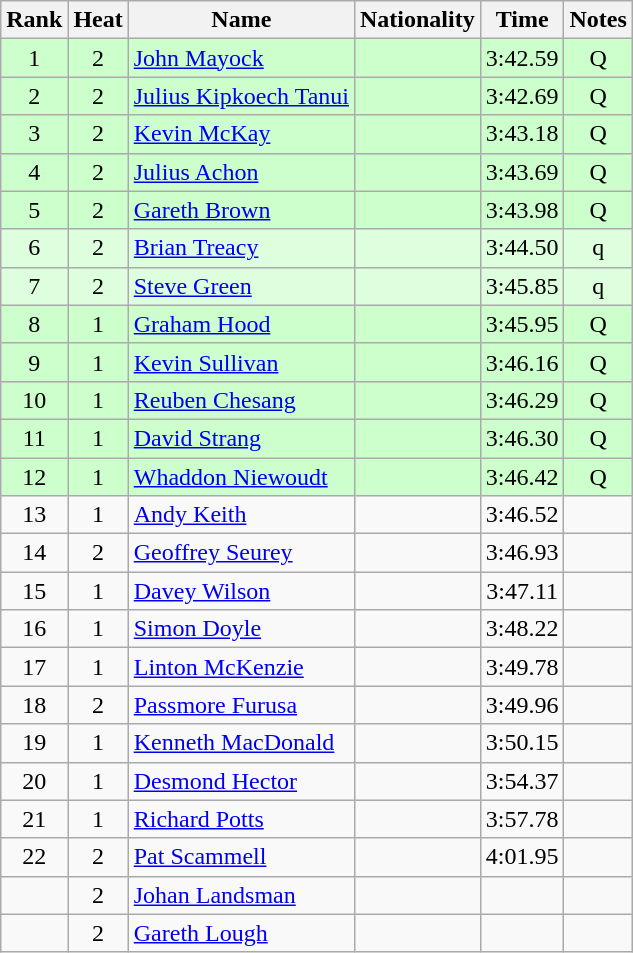<table class="wikitable sortable" style="text-align:center">
<tr>
<th>Rank</th>
<th>Heat</th>
<th>Name</th>
<th>Nationality</th>
<th>Time</th>
<th>Notes</th>
</tr>
<tr bgcolor=ccffcc>
<td>1</td>
<td>2</td>
<td align=left><a href='#'>John Mayock</a></td>
<td align=left></td>
<td>3:42.59</td>
<td>Q</td>
</tr>
<tr bgcolor=ccffcc>
<td>2</td>
<td>2</td>
<td align=left><a href='#'>Julius Kipkoech Tanui</a></td>
<td align=left></td>
<td>3:42.69</td>
<td>Q</td>
</tr>
<tr bgcolor=ccffcc>
<td>3</td>
<td>2</td>
<td align=left><a href='#'>Kevin McKay</a></td>
<td align=left></td>
<td>3:43.18</td>
<td>Q</td>
</tr>
<tr bgcolor=ccffcc>
<td>4</td>
<td>2</td>
<td align=left><a href='#'>Julius Achon</a></td>
<td align=left></td>
<td>3:43.69</td>
<td>Q</td>
</tr>
<tr bgcolor=ccffcc>
<td>5</td>
<td>2</td>
<td align=left><a href='#'>Gareth Brown</a></td>
<td align=left></td>
<td>3:43.98</td>
<td>Q</td>
</tr>
<tr bgcolor=ddffdd>
<td>6</td>
<td>2</td>
<td align=left><a href='#'>Brian Treacy</a></td>
<td align=left></td>
<td>3:44.50</td>
<td>q</td>
</tr>
<tr bgcolor=ddffdd>
<td>7</td>
<td>2</td>
<td align=left><a href='#'>Steve Green</a></td>
<td align=left></td>
<td>3:45.85</td>
<td>q</td>
</tr>
<tr bgcolor=ccffcc>
<td>8</td>
<td>1</td>
<td align=left><a href='#'>Graham Hood</a></td>
<td align=left></td>
<td>3:45.95</td>
<td>Q</td>
</tr>
<tr bgcolor=ccffcc>
<td>9</td>
<td>1</td>
<td align=left><a href='#'>Kevin Sullivan</a></td>
<td align=left></td>
<td>3:46.16</td>
<td>Q</td>
</tr>
<tr bgcolor=ccffcc>
<td>10</td>
<td>1</td>
<td align=left><a href='#'>Reuben Chesang</a></td>
<td align=left></td>
<td>3:46.29</td>
<td>Q</td>
</tr>
<tr bgcolor=ccffcc>
<td>11</td>
<td>1</td>
<td align=left><a href='#'>David Strang</a></td>
<td align=left></td>
<td>3:46.30</td>
<td>Q</td>
</tr>
<tr bgcolor=ccffcc>
<td>12</td>
<td>1</td>
<td align=left><a href='#'>Whaddon Niewoudt</a></td>
<td align=left></td>
<td>3:46.42</td>
<td>Q</td>
</tr>
<tr>
<td>13</td>
<td>1</td>
<td align=left><a href='#'>Andy Keith</a></td>
<td align=left></td>
<td>3:46.52</td>
<td></td>
</tr>
<tr>
<td>14</td>
<td>2</td>
<td align=left><a href='#'>Geoffrey Seurey</a></td>
<td align=left></td>
<td>3:46.93</td>
<td></td>
</tr>
<tr>
<td>15</td>
<td>1</td>
<td align=left><a href='#'>Davey Wilson</a></td>
<td align=left></td>
<td>3:47.11</td>
<td></td>
</tr>
<tr>
<td>16</td>
<td>1</td>
<td align=left><a href='#'>Simon Doyle</a></td>
<td align=left></td>
<td>3:48.22</td>
<td></td>
</tr>
<tr>
<td>17</td>
<td>1</td>
<td align=left><a href='#'>Linton McKenzie</a></td>
<td align=left></td>
<td>3:49.78</td>
<td></td>
</tr>
<tr>
<td>18</td>
<td>2</td>
<td align=left><a href='#'>Passmore Furusa</a></td>
<td align=left></td>
<td>3:49.96</td>
<td></td>
</tr>
<tr>
<td>19</td>
<td>1</td>
<td align=left><a href='#'>Kenneth MacDonald</a></td>
<td align=left></td>
<td>3:50.15</td>
<td></td>
</tr>
<tr>
<td>20</td>
<td>1</td>
<td align=left><a href='#'>Desmond Hector</a></td>
<td align=left></td>
<td>3:54.37</td>
<td></td>
</tr>
<tr>
<td>21</td>
<td>1</td>
<td align=left><a href='#'>Richard Potts</a></td>
<td align=left></td>
<td>3:57.78</td>
<td></td>
</tr>
<tr>
<td>22</td>
<td>2</td>
<td align=left><a href='#'>Pat Scammell</a></td>
<td align=left></td>
<td>4:01.95</td>
<td></td>
</tr>
<tr>
<td></td>
<td>2</td>
<td align=left><a href='#'>Johan Landsman</a></td>
<td align=left></td>
<td></td>
<td></td>
</tr>
<tr>
<td></td>
<td>2</td>
<td align=left><a href='#'>Gareth Lough</a></td>
<td align=left></td>
<td></td>
<td></td>
</tr>
</table>
